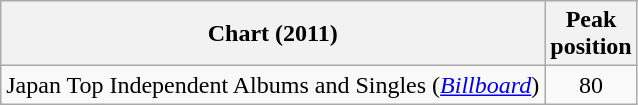<table class="wikitable sortable" border="1">
<tr>
<th>Chart (2011)</th>
<th>Peak<br>position</th>
</tr>
<tr>
<td>Japan Top Independent Albums and Singles (<em><a href='#'>Billboard</a></em>)</td>
<td style="text-align:center">80</td>
</tr>
</table>
